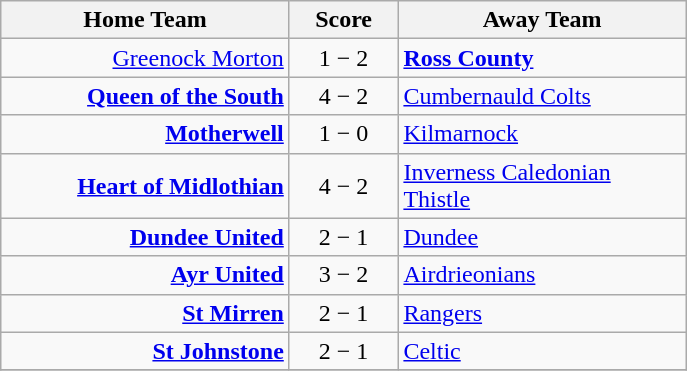<table class="wikitable" style="border-collapse: collapse;">
<tr>
<th align="right" width="185">Home Team</th>
<th align="center" width="65"> Score </th>
<th align="left" width="185">Away Team</th>
</tr>
<tr>
<td style="text-align: right;"><a href='#'>Greenock Morton</a></td>
<td style="text-align: center;">1 − 2</td>
<td style="text-align: left;"><strong><a href='#'>Ross County</a></strong></td>
</tr>
<tr>
<td style="text-align: right;"><strong><a href='#'>Queen of the South</a></strong></td>
<td style="text-align: center;">4 − 2</td>
<td style="text-align: left;"><a href='#'>Cumbernauld Colts</a></td>
</tr>
<tr>
<td style="text-align: right;"><strong><a href='#'>Motherwell</a></strong></td>
<td style="text-align: center;">1 − 0</td>
<td style="text-align: left;"><a href='#'>Kilmarnock</a></td>
</tr>
<tr>
<td style="text-align: right;"><strong><a href='#'>Heart of Midlothian</a></strong></td>
<td style="text-align: center;">4 − 2</td>
<td style="text-align: left;"><a href='#'>Inverness Caledonian Thistle</a></td>
</tr>
<tr>
<td style="text-align: right;"><strong><a href='#'>Dundee United</a></strong></td>
<td style="text-align: center;">2 − 1 </td>
<td style="text-align: left;"><a href='#'>Dundee</a></td>
</tr>
<tr>
<td style="text-align: right;"><strong><a href='#'>Ayr United</a></strong></td>
<td style="text-align: center;">3 − 2</td>
<td style="text-align: left;"><a href='#'>Airdrieonians</a></td>
</tr>
<tr>
<td style="text-align: right;"><strong><a href='#'>St Mirren</a></strong></td>
<td style="text-align: center;">2 − 1</td>
<td style="text-align: left;"><a href='#'>Rangers</a></td>
</tr>
<tr>
<td style="text-align: right;"><strong><a href='#'>St Johnstone</a></strong></td>
<td style="text-align: center;">2 − 1</td>
<td style="text-align: left;"><a href='#'>Celtic</a></td>
</tr>
<tr>
</tr>
</table>
